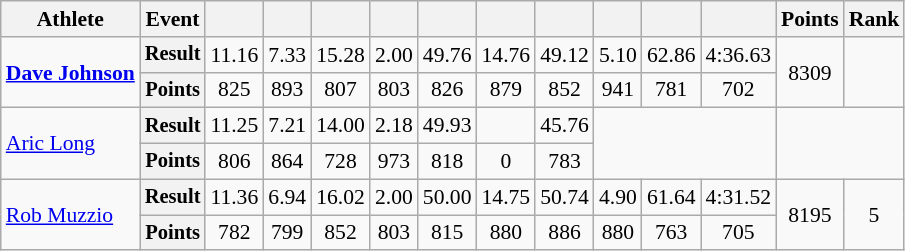<table class=wikitable style=font-size:90%;text-align:center>
<tr>
<th>Athlete</th>
<th>Event</th>
<th></th>
<th></th>
<th></th>
<th></th>
<th></th>
<th></th>
<th></th>
<th></th>
<th></th>
<th></th>
<th>Points</th>
<th>Rank</th>
</tr>
<tr>
<td align=left rowspan=2><strong><a href='#'>Dave Johnson</a></strong></td>
<th style=font-size:95%>Result</th>
<td>11.16</td>
<td>7.33</td>
<td>15.28</td>
<td>2.00</td>
<td>49.76</td>
<td>14.76</td>
<td>49.12</td>
<td>5.10</td>
<td>62.86</td>
<td>4:36.63</td>
<td rowspan=2>8309</td>
<td rowspan=2></td>
</tr>
<tr>
<th style=font-size:95%>Points</th>
<td>825</td>
<td>893</td>
<td>807</td>
<td>803</td>
<td>826</td>
<td>879</td>
<td>852</td>
<td>941</td>
<td>781</td>
<td>702</td>
</tr>
<tr>
<td align=left rowspan=2><a href='#'>Aric Long</a></td>
<th style=font-size:95%>Result</th>
<td>11.25</td>
<td>7.21</td>
<td>14.00</td>
<td>2.18</td>
<td>49.93</td>
<td></td>
<td>45.76</td>
<td colspan=3 rowspan=2></td>
<td rowspan=2 colspan=2></td>
</tr>
<tr>
<th style=font-size:95%>Points</th>
<td>806</td>
<td>864</td>
<td>728</td>
<td>973</td>
<td>818</td>
<td>0</td>
<td>783</td>
</tr>
<tr>
<td align=left rowspan=2><a href='#'>Rob Muzzio</a></td>
<th style=font-size:95%>Result</th>
<td>11.36</td>
<td>6.94</td>
<td>16.02</td>
<td>2.00</td>
<td>50.00</td>
<td>14.75</td>
<td>50.74</td>
<td>4.90</td>
<td>61.64</td>
<td>4:31.52</td>
<td rowspan=2>8195</td>
<td rowspan=2>5</td>
</tr>
<tr>
<th style=font-size:95%>Points</th>
<td>782</td>
<td>799</td>
<td>852</td>
<td>803</td>
<td>815</td>
<td>880</td>
<td>886</td>
<td>880</td>
<td>763</td>
<td>705</td>
</tr>
</table>
